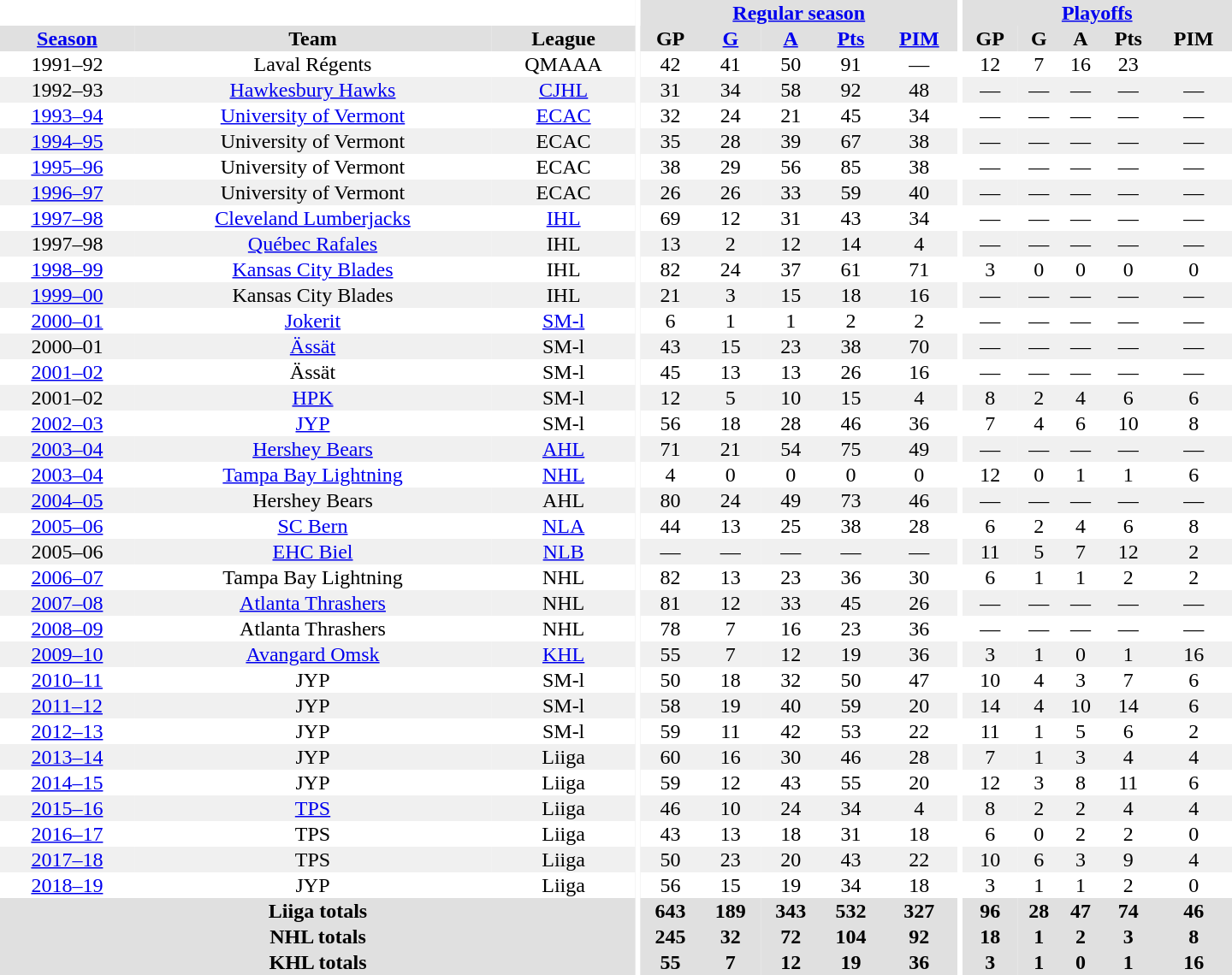<table border="0" cellpadding="1" cellspacing="0" style="text-align:center; width:60em">
<tr bgcolor="#e0e0e0">
<th colspan="3"  bgcolor="#ffffff"></th>
<th rowspan="99" bgcolor="#ffffff"></th>
<th colspan="5"><a href='#'>Regular season</a></th>
<th rowspan="99" bgcolor="#ffffff"></th>
<th colspan="5"><a href='#'>Playoffs</a></th>
</tr>
<tr bgcolor="#e0e0e0">
<th><a href='#'>Season</a></th>
<th>Team</th>
<th>League</th>
<th>GP</th>
<th><a href='#'>G</a></th>
<th><a href='#'>A</a></th>
<th><a href='#'>Pts</a></th>
<th><a href='#'>PIM</a></th>
<th>GP</th>
<th>G</th>
<th>A</th>
<th>Pts</th>
<th>PIM</th>
</tr>
<tr>
<td>1991–92</td>
<td>Laval Régents</td>
<td>QMAAA</td>
<td>42</td>
<td>41</td>
<td>50</td>
<td>91</td>
<td>—</td>
<td>12</td>
<td>7</td>
<td>16</td>
<td>23</td>
<td></td>
</tr>
<tr bgcolor="#f0f0f0">
<td>1992–93</td>
<td><a href='#'>Hawkesbury Hawks</a></td>
<td><a href='#'>CJHL</a></td>
<td>31</td>
<td>34</td>
<td>58</td>
<td>92</td>
<td>48</td>
<td>—</td>
<td>—</td>
<td>—</td>
<td>—</td>
<td>—</td>
</tr>
<tr>
<td><a href='#'>1993–94</a></td>
<td><a href='#'>University of Vermont</a></td>
<td><a href='#'>ECAC</a></td>
<td>32</td>
<td>24</td>
<td>21</td>
<td>45</td>
<td>34</td>
<td>—</td>
<td>—</td>
<td>—</td>
<td>—</td>
<td>—</td>
</tr>
<tr bgcolor="#f0f0f0">
<td><a href='#'>1994–95</a></td>
<td>University of Vermont</td>
<td>ECAC</td>
<td>35</td>
<td>28</td>
<td>39</td>
<td>67</td>
<td>38</td>
<td>—</td>
<td>—</td>
<td>—</td>
<td>—</td>
<td>—</td>
</tr>
<tr>
<td><a href='#'>1995–96</a></td>
<td>University of Vermont</td>
<td>ECAC</td>
<td>38</td>
<td>29</td>
<td>56</td>
<td>85</td>
<td>38</td>
<td>—</td>
<td>—</td>
<td>—</td>
<td>—</td>
<td>—</td>
</tr>
<tr bgcolor="#f0f0f0">
<td><a href='#'>1996–97</a></td>
<td>University of Vermont</td>
<td>ECAC</td>
<td>26</td>
<td>26</td>
<td>33</td>
<td>59</td>
<td>40</td>
<td>—</td>
<td>—</td>
<td>—</td>
<td>—</td>
<td>—</td>
</tr>
<tr>
<td><a href='#'>1997–98</a></td>
<td><a href='#'>Cleveland Lumberjacks</a></td>
<td><a href='#'>IHL</a></td>
<td>69</td>
<td>12</td>
<td>31</td>
<td>43</td>
<td>34</td>
<td>—</td>
<td>—</td>
<td>—</td>
<td>—</td>
<td>—</td>
</tr>
<tr bgcolor="#f0f0f0">
<td>1997–98</td>
<td><a href='#'>Québec Rafales</a></td>
<td>IHL</td>
<td>13</td>
<td>2</td>
<td>12</td>
<td>14</td>
<td>4</td>
<td>—</td>
<td>—</td>
<td>—</td>
<td>—</td>
<td>—</td>
</tr>
<tr>
<td><a href='#'>1998–99</a></td>
<td><a href='#'>Kansas City Blades</a></td>
<td>IHL</td>
<td>82</td>
<td>24</td>
<td>37</td>
<td>61</td>
<td>71</td>
<td>3</td>
<td>0</td>
<td>0</td>
<td>0</td>
<td>0</td>
</tr>
<tr bgcolor="#f0f0f0">
<td><a href='#'>1999–00</a></td>
<td>Kansas City Blades</td>
<td>IHL</td>
<td>21</td>
<td>3</td>
<td>15</td>
<td>18</td>
<td>16</td>
<td>—</td>
<td>—</td>
<td>—</td>
<td>—</td>
<td>—</td>
</tr>
<tr>
<td><a href='#'>2000–01</a></td>
<td><a href='#'>Jokerit</a></td>
<td><a href='#'>SM-l</a></td>
<td>6</td>
<td>1</td>
<td>1</td>
<td>2</td>
<td>2</td>
<td>—</td>
<td>—</td>
<td>—</td>
<td>—</td>
<td>—</td>
</tr>
<tr bgcolor="#f0f0f0">
<td>2000–01</td>
<td><a href='#'>Ässät</a></td>
<td>SM-l</td>
<td>43</td>
<td>15</td>
<td>23</td>
<td>38</td>
<td>70</td>
<td>—</td>
<td>—</td>
<td>—</td>
<td>—</td>
<td>—</td>
</tr>
<tr>
<td><a href='#'>2001–02</a></td>
<td>Ässät</td>
<td>SM-l</td>
<td>45</td>
<td>13</td>
<td>13</td>
<td>26</td>
<td>16</td>
<td>—</td>
<td>—</td>
<td>—</td>
<td>—</td>
<td>—</td>
</tr>
<tr bgcolor="#f0f0f0">
<td>2001–02</td>
<td><a href='#'>HPK</a></td>
<td>SM-l</td>
<td>12</td>
<td>5</td>
<td>10</td>
<td>15</td>
<td>4</td>
<td>8</td>
<td>2</td>
<td>4</td>
<td>6</td>
<td>6</td>
</tr>
<tr>
<td><a href='#'>2002–03</a></td>
<td><a href='#'>JYP</a></td>
<td>SM-l</td>
<td>56</td>
<td>18</td>
<td>28</td>
<td>46</td>
<td>36</td>
<td>7</td>
<td>4</td>
<td>6</td>
<td>10</td>
<td>8</td>
</tr>
<tr bgcolor="#f0f0f0">
<td><a href='#'>2003–04</a></td>
<td><a href='#'>Hershey Bears</a></td>
<td><a href='#'>AHL</a></td>
<td>71</td>
<td>21</td>
<td>54</td>
<td>75</td>
<td>49</td>
<td>—</td>
<td>—</td>
<td>—</td>
<td>—</td>
<td>—</td>
</tr>
<tr>
<td><a href='#'>2003–04</a></td>
<td><a href='#'>Tampa Bay Lightning</a></td>
<td><a href='#'>NHL</a></td>
<td>4</td>
<td>0</td>
<td>0</td>
<td>0</td>
<td>0</td>
<td>12</td>
<td>0</td>
<td>1</td>
<td>1</td>
<td>6</td>
</tr>
<tr bgcolor="#f0f0f0">
<td><a href='#'>2004–05</a></td>
<td>Hershey Bears</td>
<td>AHL</td>
<td>80</td>
<td>24</td>
<td>49</td>
<td>73</td>
<td>46</td>
<td>—</td>
<td>—</td>
<td>—</td>
<td>—</td>
<td>—</td>
</tr>
<tr>
<td><a href='#'>2005–06</a></td>
<td><a href='#'>SC Bern</a></td>
<td><a href='#'>NLA</a></td>
<td>44</td>
<td>13</td>
<td>25</td>
<td>38</td>
<td>28</td>
<td>6</td>
<td>2</td>
<td>4</td>
<td>6</td>
<td>8</td>
</tr>
<tr bgcolor="#f0f0f0">
<td>2005–06</td>
<td><a href='#'>EHC Biel</a></td>
<td><a href='#'>NLB</a></td>
<td>—</td>
<td>—</td>
<td>—</td>
<td>—</td>
<td>—</td>
<td>11</td>
<td>5</td>
<td>7</td>
<td>12</td>
<td>2</td>
</tr>
<tr>
<td><a href='#'>2006–07</a></td>
<td>Tampa Bay Lightning</td>
<td>NHL</td>
<td>82</td>
<td>13</td>
<td>23</td>
<td>36</td>
<td>30</td>
<td>6</td>
<td>1</td>
<td>1</td>
<td>2</td>
<td>2</td>
</tr>
<tr bgcolor="#f0f0f0">
<td><a href='#'>2007–08</a></td>
<td><a href='#'>Atlanta Thrashers</a></td>
<td>NHL</td>
<td>81</td>
<td>12</td>
<td>33</td>
<td>45</td>
<td>26</td>
<td>—</td>
<td>—</td>
<td>—</td>
<td>—</td>
<td>—</td>
</tr>
<tr>
<td><a href='#'>2008–09</a></td>
<td>Atlanta Thrashers</td>
<td>NHL</td>
<td>78</td>
<td>7</td>
<td>16</td>
<td>23</td>
<td>36</td>
<td>—</td>
<td>—</td>
<td>—</td>
<td>—</td>
<td>—</td>
</tr>
<tr bgcolor="#f0f0f0">
<td><a href='#'>2009–10</a></td>
<td><a href='#'>Avangard Omsk</a></td>
<td><a href='#'>KHL</a></td>
<td>55</td>
<td>7</td>
<td>12</td>
<td>19</td>
<td>36</td>
<td>3</td>
<td>1</td>
<td>0</td>
<td>1</td>
<td>16</td>
</tr>
<tr>
<td><a href='#'>2010–11</a></td>
<td>JYP</td>
<td>SM-l</td>
<td>50</td>
<td>18</td>
<td>32</td>
<td>50</td>
<td>47</td>
<td>10</td>
<td>4</td>
<td>3</td>
<td>7</td>
<td>6</td>
</tr>
<tr bgcolor="#f0f0f0">
<td><a href='#'>2011–12</a></td>
<td>JYP</td>
<td>SM-l</td>
<td>58</td>
<td>19</td>
<td>40</td>
<td>59</td>
<td>20</td>
<td>14</td>
<td>4</td>
<td>10</td>
<td>14</td>
<td>6</td>
</tr>
<tr>
<td><a href='#'>2012–13</a></td>
<td>JYP</td>
<td>SM-l</td>
<td>59</td>
<td>11</td>
<td>42</td>
<td>53</td>
<td>22</td>
<td>11</td>
<td>1</td>
<td>5</td>
<td>6</td>
<td>2</td>
</tr>
<tr bgcolor="#f0f0f0">
<td><a href='#'>2013–14</a></td>
<td>JYP</td>
<td>Liiga</td>
<td>60</td>
<td>16</td>
<td>30</td>
<td>46</td>
<td>28</td>
<td>7</td>
<td>1</td>
<td>3</td>
<td>4</td>
<td>4</td>
</tr>
<tr>
<td><a href='#'>2014–15</a></td>
<td>JYP</td>
<td>Liiga</td>
<td>59</td>
<td>12</td>
<td>43</td>
<td>55</td>
<td>20</td>
<td>12</td>
<td>3</td>
<td>8</td>
<td>11</td>
<td>6</td>
</tr>
<tr bgcolor="#f0f0f0">
<td><a href='#'>2015–16</a></td>
<td><a href='#'>TPS</a></td>
<td>Liiga</td>
<td>46</td>
<td>10</td>
<td>24</td>
<td>34</td>
<td>4</td>
<td>8</td>
<td>2</td>
<td>2</td>
<td>4</td>
<td>4</td>
</tr>
<tr>
<td><a href='#'>2016–17</a></td>
<td>TPS</td>
<td>Liiga</td>
<td>43</td>
<td>13</td>
<td>18</td>
<td>31</td>
<td>18</td>
<td>6</td>
<td>0</td>
<td>2</td>
<td>2</td>
<td>0</td>
</tr>
<tr>
</tr>
<tr bgcolor="#f0f0f0">
<td><a href='#'>2017–18</a></td>
<td>TPS</td>
<td>Liiga</td>
<td>50</td>
<td>23</td>
<td>20</td>
<td>43</td>
<td>22</td>
<td>10</td>
<td>6</td>
<td>3</td>
<td>9</td>
<td>4</td>
</tr>
<tr>
<td><a href='#'>2018–19</a></td>
<td>JYP</td>
<td>Liiga</td>
<td>56</td>
<td>15</td>
<td>19</td>
<td>34</td>
<td>18</td>
<td>3</td>
<td>1</td>
<td>1</td>
<td>2</td>
<td>0</td>
</tr>
<tr bgcolor="#e0e0e0">
<th colspan="3">Liiga totals</th>
<th>643</th>
<th>189</th>
<th>343</th>
<th>532</th>
<th>327</th>
<th>96</th>
<th>28</th>
<th>47</th>
<th>74</th>
<th>46</th>
</tr>
<tr bgcolor="#e0e0e0">
<th colspan="3">NHL totals</th>
<th>245</th>
<th>32</th>
<th>72</th>
<th>104</th>
<th>92</th>
<th>18</th>
<th>1</th>
<th>2</th>
<th>3</th>
<th>8</th>
</tr>
<tr bgcolor="#e0e0e0">
<th colspan="3">KHL totals</th>
<th>55</th>
<th>7</th>
<th>12</th>
<th>19</th>
<th>36</th>
<th>3</th>
<th>1</th>
<th>0</th>
<th>1</th>
<th>16</th>
</tr>
</table>
